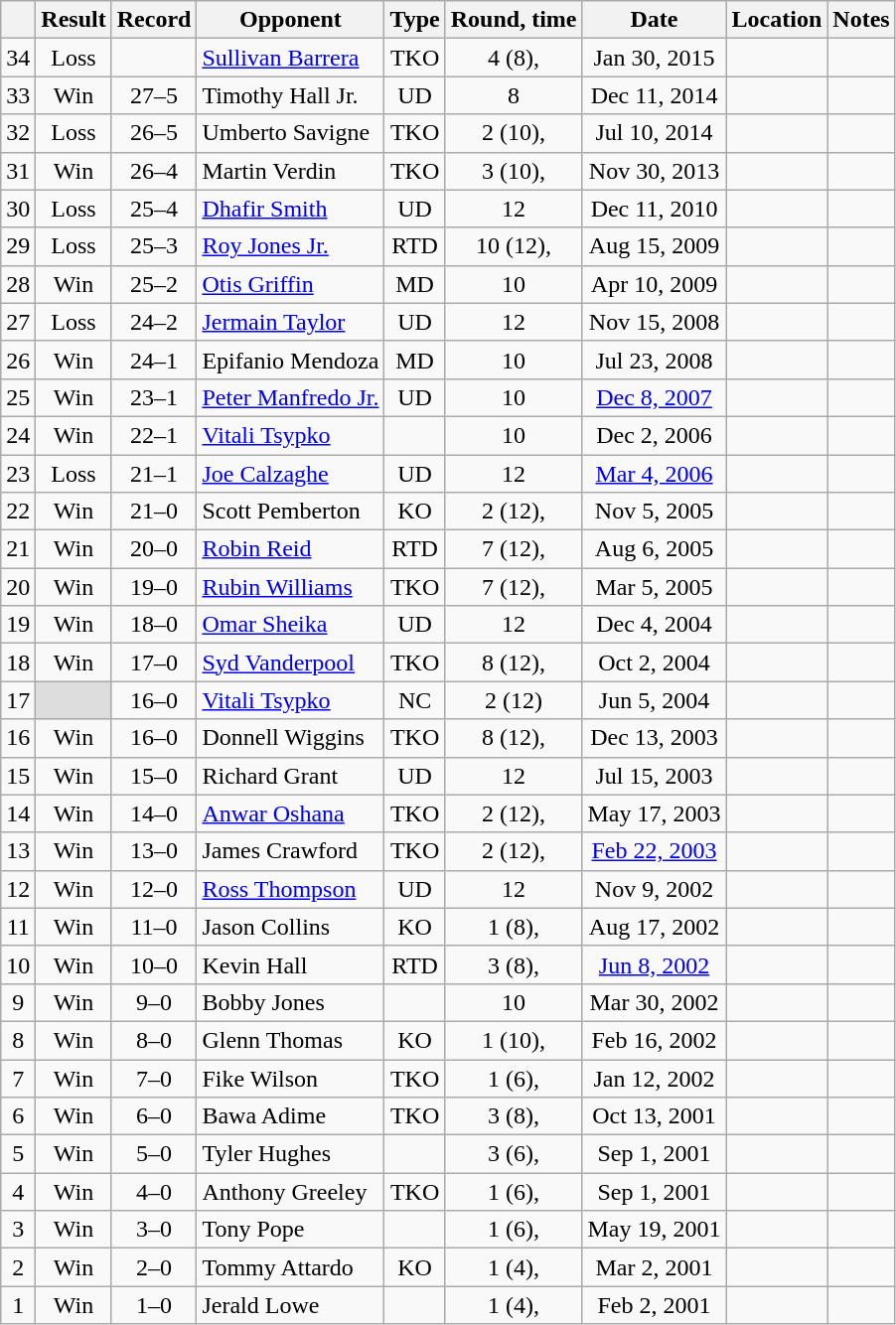<table class="wikitable" style="text-align:center">
<tr>
<th></th>
<th>Result</th>
<th>Record</th>
<th>Opponent</th>
<th>Type</th>
<th>Round, time</th>
<th>Date</th>
<th>Location</th>
<th>Notes</th>
</tr>
<tr>
<td>34</td>
<td>Loss</td>
<td></td>
<td style="text-align:left;"><a href='#'>Sullivan Barrera</a></td>
<td>TKO</td>
<td>4 (8), </td>
<td>Jan 30, 2015</td>
<td style="text-align:left;"></td>
<td></td>
</tr>
<tr>
<td>33</td>
<td>Win</td>
<td>27–5 </td>
<td style="text-align:left;">Timothy Hall Jr.</td>
<td>UD</td>
<td>8</td>
<td>Dec 11, 2014</td>
<td style="text-align:left;"></td>
<td></td>
</tr>
<tr>
<td>32</td>
<td>Loss</td>
<td>26–5 </td>
<td style="text-align:left;">Umberto Savigne</td>
<td>TKO</td>
<td>2 (10), </td>
<td>Jul 10, 2014</td>
<td style="text-align:left;"></td>
<td style="text-align:left;"></td>
</tr>
<tr>
<td>31</td>
<td>Win</td>
<td>26–4 </td>
<td style="text-align:left;">Martin Verdin</td>
<td>TKO</td>
<td>3 (10), </td>
<td>Nov 30, 2013</td>
<td style="text-align:left;"></td>
<td></td>
</tr>
<tr>
<td>30</td>
<td>Loss</td>
<td>25–4 </td>
<td style="text-align:left;"><a href='#'>Dhafir Smith</a></td>
<td>UD</td>
<td>12</td>
<td>Dec 11, 2010</td>
<td style="text-align:left;"></td>
<td style="text-align:left;"></td>
</tr>
<tr>
<td>29</td>
<td>Loss</td>
<td>25–3 </td>
<td style="text-align:left;"><a href='#'>Roy Jones Jr.</a></td>
<td>RTD</td>
<td>10 (12), </td>
<td>Aug 15, 2009</td>
<td style="text-align:left;"></td>
<td style="text-align:left;"></td>
</tr>
<tr>
<td>28</td>
<td>Win</td>
<td>25–2 </td>
<td style="text-align:left;"><a href='#'>Otis Griffin</a></td>
<td>MD</td>
<td>10</td>
<td>Apr 10, 2009</td>
<td style="text-align:left;"></td>
<td></td>
</tr>
<tr>
<td>27</td>
<td>Loss</td>
<td>24–2 </td>
<td style="text-align:left;"><a href='#'>Jermain Taylor</a></td>
<td>UD</td>
<td>12</td>
<td>Nov 15, 2008</td>
<td style="text-align:left;"></td>
<td></td>
</tr>
<tr>
<td>26</td>
<td>Win</td>
<td>24–1 </td>
<td style="text-align:left;">Epifanio Mendoza</td>
<td>MD</td>
<td>10</td>
<td>Jul 23, 2008</td>
<td style="text-align:left;"></td>
<td></td>
</tr>
<tr>
<td>25</td>
<td>Win</td>
<td>23–1 </td>
<td style="text-align:left;"><a href='#'>Peter Manfredo Jr.</a></td>
<td>UD</td>
<td>10</td>
<td><a href='#'>Dec 8, 2007</a></td>
<td style="text-align:left;"></td>
<td></td>
</tr>
<tr>
<td>24</td>
<td>Win</td>
<td>22–1 </td>
<td style="text-align:left;"><a href='#'>Vitali Tsypko</a></td>
<td></td>
<td>10</td>
<td>Dec 2, 2006</td>
<td style="text-align:left;"></td>
<td></td>
</tr>
<tr>
<td>23</td>
<td>Loss</td>
<td>21–1 </td>
<td style="text-align:left;"><a href='#'>Joe Calzaghe</a></td>
<td>UD</td>
<td>12</td>
<td><a href='#'>Mar 4, 2006</a></td>
<td style="text-align:left;"></td>
<td style="text-align:left;"></td>
</tr>
<tr>
<td>22</td>
<td>Win</td>
<td>21–0 </td>
<td style="text-align:left;">Scott Pemberton</td>
<td>KO</td>
<td>2 (12), </td>
<td>Nov 5, 2005</td>
<td style="text-align:left;"></td>
<td style="text-align:left;"></td>
</tr>
<tr>
<td>21</td>
<td>Win</td>
<td>20–0 </td>
<td style="text-align:left;"><a href='#'>Robin Reid</a></td>
<td>RTD</td>
<td>7 (12), </td>
<td>Aug 6, 2005</td>
<td style="text-align:left;"></td>
<td style="text-align:left;"></td>
</tr>
<tr>
<td>20</td>
<td>Win</td>
<td>19–0 </td>
<td style="text-align:left;"><a href='#'>Rubin Williams</a></td>
<td>TKO</td>
<td>7 (12), </td>
<td>Mar 5, 2005</td>
<td style="text-align:left;"></td>
<td style="text-align:left;"></td>
</tr>
<tr>
<td>19</td>
<td>Win</td>
<td>18–0 </td>
<td style="text-align:left;"><a href='#'>Omar Sheika</a></td>
<td>UD</td>
<td>12</td>
<td>Dec 4, 2004</td>
<td style="text-align:left;"></td>
<td style="text-align:left;"></td>
</tr>
<tr>
<td>18</td>
<td>Win</td>
<td>17–0 </td>
<td style="text-align:left;"><a href='#'>Syd Vanderpool</a></td>
<td>TKO</td>
<td>8 (12), </td>
<td>Oct 2, 2004</td>
<td style="text-align:left;"></td>
<td style="text-align:left;"></td>
</tr>
<tr>
<td>17</td>
<td style="background:#DDD"></td>
<td>16–0 </td>
<td style="text-align:left;"><a href='#'>Vitali Tsypko</a></td>
<td>NC</td>
<td>2 (12)</td>
<td>Jun 5, 2004</td>
<td style="text-align:left;"></td>
<td style="text-align:left;"></td>
</tr>
<tr>
<td>16</td>
<td>Win</td>
<td>16–0</td>
<td style="text-align:left;">Donnell Wiggins</td>
<td>TKO</td>
<td>8 (12), </td>
<td>Dec 13, 2003</td>
<td style="text-align:left;"></td>
<td style="text-align:left;"></td>
</tr>
<tr>
<td>15</td>
<td>Win</td>
<td>15–0</td>
<td style="text-align:left;">Richard Grant</td>
<td>UD</td>
<td>12</td>
<td>Jul 15, 2003</td>
<td style="text-align:left;"></td>
<td style="text-align:left;"></td>
</tr>
<tr>
<td>14</td>
<td>Win</td>
<td>14–0</td>
<td style="text-align:left;"><a href='#'>Anwar Oshana</a></td>
<td>TKO</td>
<td>2 (12), </td>
<td>May 17, 2003</td>
<td style="text-align:left;"></td>
<td style="text-align:left;"></td>
</tr>
<tr>
<td>13</td>
<td>Win</td>
<td>13–0</td>
<td style="text-align:left;">James Crawford</td>
<td>TKO</td>
<td>2 (12), </td>
<td><a href='#'>Feb 22, 2003</a></td>
<td style="text-align:left;"></td>
<td style="text-align:left;"></td>
</tr>
<tr>
<td>12</td>
<td>Win</td>
<td>12–0</td>
<td style="text-align:left;"><a href='#'>Ross Thompson</a></td>
<td>UD</td>
<td>12</td>
<td>Nov 9, 2002</td>
<td style="text-align:left;"></td>
<td style="text-align:left;"></td>
</tr>
<tr>
<td>11</td>
<td>Win</td>
<td>11–0</td>
<td style="text-align:left;">Jason Collins</td>
<td>KO</td>
<td>1 (8), </td>
<td>Aug 17, 2002</td>
<td style="text-align:left;"></td>
<td></td>
</tr>
<tr>
<td>10</td>
<td>Win</td>
<td>10–0</td>
<td style="text-align:left;">Kevin Hall</td>
<td>RTD</td>
<td>3 (8), </td>
<td><a href='#'>Jun 8, 2002</a></td>
<td style="text-align:left;"></td>
<td></td>
</tr>
<tr>
<td>9</td>
<td>Win</td>
<td>9–0</td>
<td style="text-align:left;">Bobby Jones</td>
<td></td>
<td>10</td>
<td>Mar 30, 2002</td>
<td style="text-align:left;"></td>
<td></td>
</tr>
<tr>
<td>8</td>
<td>Win</td>
<td>8–0</td>
<td style="text-align:left;">Glenn Thomas</td>
<td>KO</td>
<td>1 (10), </td>
<td>Feb 16, 2002</td>
<td style="text-align:left;"></td>
<td></td>
</tr>
<tr>
<td>7</td>
<td>Win</td>
<td>7–0</td>
<td style="text-align:left;">Fike Wilson</td>
<td>TKO</td>
<td>1 (6), </td>
<td>Jan 12, 2002</td>
<td style="text-align:left;"></td>
<td></td>
</tr>
<tr>
<td>6</td>
<td>Win</td>
<td>6–0</td>
<td style="text-align:left;">Bawa Adime</td>
<td>TKO</td>
<td>3 (8), </td>
<td>Oct 13, 2001</td>
<td style="text-align:left;"></td>
<td></td>
</tr>
<tr>
<td>5</td>
<td>Win</td>
<td>5–0</td>
<td style="text-align:left;">Tyler Hughes</td>
<td></td>
<td>3 (6), </td>
<td>Sep 1, 2001</td>
<td style="text-align:left;"></td>
<td></td>
</tr>
<tr>
<td>4</td>
<td>Win</td>
<td>4–0</td>
<td style="text-align:left;">Anthony Greeley</td>
<td>TKO</td>
<td>1 (6), </td>
<td>Sep 1, 2001</td>
<td style="text-align:left;"></td>
<td></td>
</tr>
<tr>
<td>3</td>
<td>Win</td>
<td>3–0</td>
<td style="text-align:left;">Tony Pope</td>
<td></td>
<td>1 (6), </td>
<td>May 19, 2001</td>
<td style="text-align:left;"></td>
<td></td>
</tr>
<tr>
<td>2</td>
<td>Win</td>
<td>2–0</td>
<td style="text-align:left;">Tommy Attardo</td>
<td>KO</td>
<td>1 (4), </td>
<td>Mar 2, 2001</td>
<td style="text-align:left;"></td>
<td></td>
</tr>
<tr>
<td>1</td>
<td>Win</td>
<td>1–0</td>
<td style="text-align:left;">Jerald Lowe</td>
<td></td>
<td>1 (4), </td>
<td>Feb 2, 2001</td>
<td style="text-align:left;"></td>
<td></td>
</tr>
</table>
